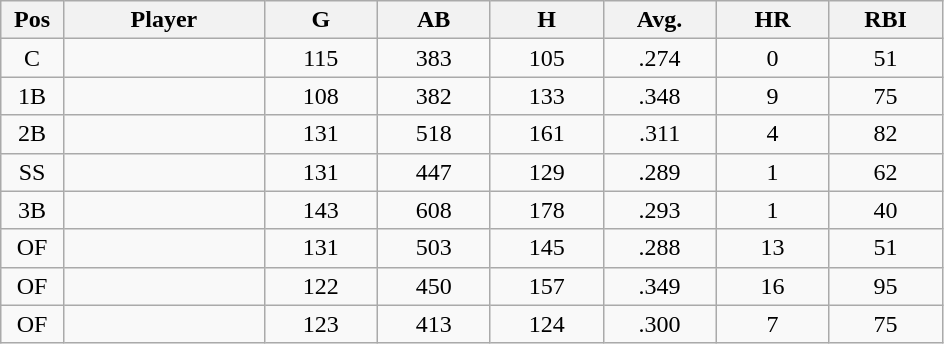<table class="wikitable sortable">
<tr>
<th bgcolor="#DDDDFF" width="5%">Pos</th>
<th bgcolor="#DDDDFF" width="16%">Player</th>
<th bgcolor="#DDDDFF" width="9%">G</th>
<th bgcolor="#DDDDFF" width="9%">AB</th>
<th bgcolor="#DDDDFF" width="9%">H</th>
<th bgcolor="#DDDDFF" width="9%">Avg.</th>
<th bgcolor="#DDDDFF" width="9%">HR</th>
<th bgcolor="#DDDDFF" width="9%">RBI</th>
</tr>
<tr align="center">
<td>C</td>
<td></td>
<td>115</td>
<td>383</td>
<td>105</td>
<td>.274</td>
<td>0</td>
<td>51</td>
</tr>
<tr align="center">
<td>1B</td>
<td></td>
<td>108</td>
<td>382</td>
<td>133</td>
<td>.348</td>
<td>9</td>
<td>75</td>
</tr>
<tr align="center">
<td>2B</td>
<td></td>
<td>131</td>
<td>518</td>
<td>161</td>
<td>.311</td>
<td>4</td>
<td>82</td>
</tr>
<tr align="center">
<td>SS</td>
<td></td>
<td>131</td>
<td>447</td>
<td>129</td>
<td>.289</td>
<td>1</td>
<td>62</td>
</tr>
<tr align="center">
<td>3B</td>
<td></td>
<td>143</td>
<td>608</td>
<td>178</td>
<td>.293</td>
<td>1</td>
<td>40</td>
</tr>
<tr align="center">
<td>OF</td>
<td></td>
<td>131</td>
<td>503</td>
<td>145</td>
<td>.288</td>
<td>13</td>
<td>51</td>
</tr>
<tr align="center">
<td>OF</td>
<td></td>
<td>122</td>
<td>450</td>
<td>157</td>
<td>.349</td>
<td>16</td>
<td>95</td>
</tr>
<tr align="center">
<td>OF</td>
<td></td>
<td>123</td>
<td>413</td>
<td>124</td>
<td>.300</td>
<td>7</td>
<td>75</td>
</tr>
</table>
